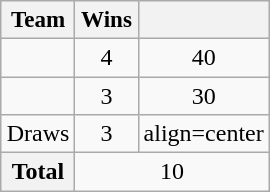<table class="wikitable" style="float: right">
<tr style="font-size: 96%;">
<th>Team</th>
<th width=35px>Wins</th>
<th width=35px></th>
</tr>
<tr>
<td></td>
<td align=center>4</td>
<td align=center>40</td>
</tr>
<tr>
<td></td>
<td align=center>3</td>
<td align=center>30</td>
</tr>
<tr>
<td>Draws</td>
<td align=center>3</td>
<td>align=center </td>
</tr>
<tr>
<th>Total</th>
<td align=center colspan=2>10</td>
</tr>
</table>
